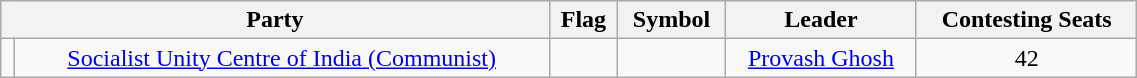<table class="wikitable" width="60%" style="text-align:center">
<tr>
<th colspan="2">Party</th>
<th>Flag</th>
<th>Symbol</th>
<th>Leader</th>
<th>Contesting Seats</th>
</tr>
<tr>
<td></td>
<td><a href='#'>Socialist Unity Centre of India (Communist)</a></td>
<td></td>
<td></td>
<td><a href='#'>Provash Ghosh</a></td>
<td>42</td>
</tr>
</table>
